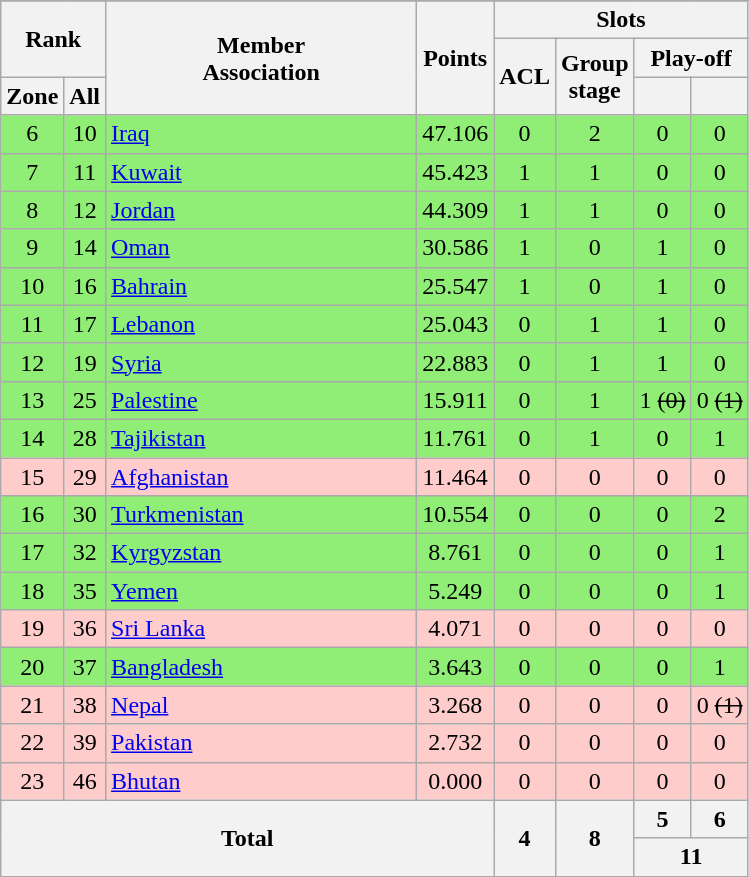<table class="wikitable" style="text-align:center">
<tr>
</tr>
<tr>
<th colspan=2 rowspan=2>Rank</th>
<th rowspan=3 width=200>Member<br>Association</th>
<th rowspan=3>Points</th>
<th colspan=4>Slots</th>
</tr>
<tr>
<th rowspan=2>ACL<br></th>
<th rowspan=2>Group<br>stage</th>
<th colspan=2>Play-off</th>
</tr>
<tr>
<th>Zone</th>
<th>All</th>
<th></th>
<th></th>
</tr>
<tr bgcolor=#90ee77>
<td>6</td>
<td>10</td>
<td align=left> <a href='#'>Iraq</a></td>
<td>47.106</td>
<td>0</td>
<td>2</td>
<td>0</td>
<td>0</td>
</tr>
<tr bgcolor=#90ee77>
<td>7</td>
<td>11</td>
<td align=left> <a href='#'>Kuwait</a></td>
<td>45.423</td>
<td>1</td>
<td>1</td>
<td>0</td>
<td>0</td>
</tr>
<tr bgcolor=#90ee77>
<td>8</td>
<td>12</td>
<td align=left> <a href='#'>Jordan</a></td>
<td>44.309</td>
<td>1</td>
<td>1</td>
<td>0</td>
<td>0</td>
</tr>
<tr bgcolor=#90ee77>
<td>9</td>
<td>14</td>
<td align=left> <a href='#'>Oman</a></td>
<td>30.586</td>
<td>1</td>
<td>0</td>
<td>1</td>
<td>0</td>
</tr>
<tr bgcolor=#90ee77>
<td>10</td>
<td>16</td>
<td align=left> <a href='#'>Bahrain</a></td>
<td>25.547</td>
<td>1</td>
<td>0</td>
<td>1</td>
<td>0</td>
</tr>
<tr bgcolor=#90ee77>
<td>11</td>
<td>17</td>
<td align=left> <a href='#'>Lebanon</a></td>
<td>25.043</td>
<td>0</td>
<td>1</td>
<td>1</td>
<td>0</td>
</tr>
<tr bgcolor=#90ee77>
<td>12</td>
<td>19</td>
<td align=left> <a href='#'>Syria</a></td>
<td>22.883</td>
<td>0</td>
<td>1</td>
<td>1</td>
<td>0</td>
</tr>
<tr bgcolor=#90ee77>
<td>13</td>
<td>25</td>
<td align=left> <a href='#'>Palestine</a></td>
<td>15.911</td>
<td>0</td>
<td>1</td>
<td>1 <s>(0)</s></td>
<td>0 <s>(1)</s></td>
</tr>
<tr bgcolor=#90ee77>
<td>14</td>
<td>28</td>
<td align=left> <a href='#'>Tajikistan</a></td>
<td>11.761</td>
<td>0</td>
<td>1</td>
<td>0</td>
<td>1</td>
</tr>
<tr bgcolor=#ffcccc>
<td>15</td>
<td>29</td>
<td align=left> <a href='#'>Afghanistan</a></td>
<td>11.464</td>
<td>0</td>
<td>0</td>
<td>0</td>
<td>0</td>
</tr>
<tr bgcolor=#90ee77>
<td>16</td>
<td>30</td>
<td align=left> <a href='#'>Turkmenistan</a></td>
<td>10.554</td>
<td>0</td>
<td>0</td>
<td>0</td>
<td>2</td>
</tr>
<tr bgcolor=#90ee77>
<td>17</td>
<td>32</td>
<td align=left> <a href='#'>Kyrgyzstan</a></td>
<td>8.761</td>
<td>0</td>
<td>0</td>
<td>0</td>
<td>1</td>
</tr>
<tr bgcolor=#90ee77>
<td>18</td>
<td>35</td>
<td align=left> <a href='#'>Yemen</a></td>
<td>5.249</td>
<td>0</td>
<td>0</td>
<td>0</td>
<td>1</td>
</tr>
<tr bgcolor=#ffcccc>
<td>19</td>
<td>36</td>
<td align=left> <a href='#'>Sri Lanka</a></td>
<td>4.071</td>
<td>0</td>
<td>0</td>
<td>0</td>
<td>0</td>
</tr>
<tr bgcolor=#90ee77>
<td>20</td>
<td>37</td>
<td align=left> <a href='#'>Bangladesh</a></td>
<td>3.643</td>
<td>0</td>
<td>0</td>
<td>0</td>
<td>1</td>
</tr>
<tr bgcolor=#ffcccc>
<td>21</td>
<td>38</td>
<td align=left> <a href='#'>Nepal</a></td>
<td>3.268</td>
<td>0</td>
<td>0</td>
<td>0</td>
<td>0 <s>(1)</s></td>
</tr>
<tr bgcolor=#ffcccc>
<td>22</td>
<td>39</td>
<td align=left> <a href='#'>Pakistan</a></td>
<td>2.732</td>
<td>0</td>
<td>0</td>
<td>0</td>
<td>0</td>
</tr>
<tr bgcolor=#ffcccc>
<td>23</td>
<td>46</td>
<td align=left> <a href='#'>Bhutan</a></td>
<td>0.000</td>
<td>0</td>
<td>0</td>
<td>0</td>
<td>0</td>
</tr>
<tr>
<th colspan=4 rowspan=2>Total</th>
<th rowspan=2>4</th>
<th rowspan=2>8</th>
<th>5</th>
<th>6</th>
</tr>
<tr>
<th colspan=3>11</th>
</tr>
</table>
